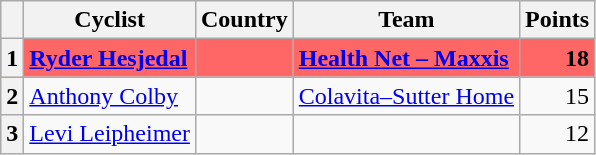<table class="wikitable">
<tr>
<th></th>
<th>Cyclist</th>
<th>Country</th>
<th>Team</th>
<th>Points</th>
</tr>
<tr bgcolor="#FF6666">
<th>1</th>
<td><strong><a href='#'>Ryder Hesjedal</a></strong></td>
<td><strong></strong></td>
<td><strong><a href='#'>Health Net – Maxxis</a></strong></td>
<td align="right"><strong>18</strong></td>
</tr>
<tr>
<th>2</th>
<td><a href='#'>Anthony Colby</a></td>
<td></td>
<td><a href='#'>Colavita–Sutter Home</a></td>
<td align="right">15</td>
</tr>
<tr>
<th>3</th>
<td><a href='#'>Levi Leipheimer</a></td>
<td></td>
<td></td>
<td align="right">12</td>
</tr>
</table>
